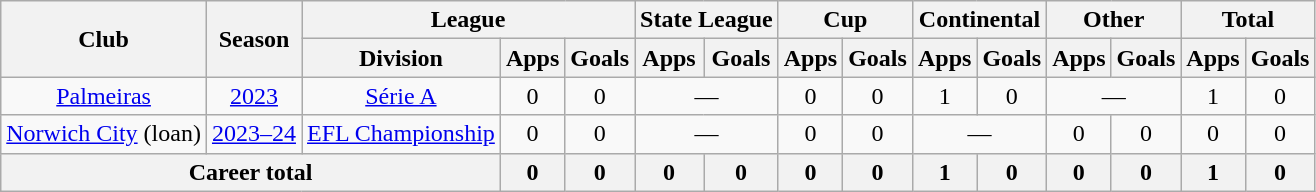<table class="wikitable" style="text-align: center">
<tr>
<th rowspan="2">Club</th>
<th rowspan="2">Season</th>
<th colspan="3">League</th>
<th colspan="2">State League</th>
<th colspan="2">Cup</th>
<th colspan="2">Continental</th>
<th colspan="2">Other</th>
<th colspan="2">Total</th>
</tr>
<tr>
<th>Division</th>
<th>Apps</th>
<th>Goals</th>
<th>Apps</th>
<th>Goals</th>
<th>Apps</th>
<th>Goals</th>
<th>Apps</th>
<th>Goals</th>
<th>Apps</th>
<th>Goals</th>
<th>Apps</th>
<th>Goals</th>
</tr>
<tr>
<td><a href='#'>Palmeiras</a></td>
<td><a href='#'>2023</a></td>
<td><a href='#'>Série A</a></td>
<td>0</td>
<td>0</td>
<td colspan="2">—</td>
<td>0</td>
<td>0</td>
<td>1</td>
<td>0</td>
<td colspan="2">—</td>
<td>1</td>
<td>0</td>
</tr>
<tr>
<td><a href='#'>Norwich City</a> (loan)</td>
<td><a href='#'>2023–24</a></td>
<td><a href='#'>EFL Championship</a></td>
<td>0</td>
<td>0</td>
<td colspan="2">—</td>
<td>0</td>
<td>0</td>
<td colspan="2">—</td>
<td>0</td>
<td>0</td>
<td>0</td>
<td>0</td>
</tr>
<tr>
<th colspan="3"><strong>Career total</strong></th>
<th>0</th>
<th>0</th>
<th>0</th>
<th>0</th>
<th>0</th>
<th>0</th>
<th>1</th>
<th>0</th>
<th>0</th>
<th>0</th>
<th>1</th>
<th>0</th>
</tr>
</table>
